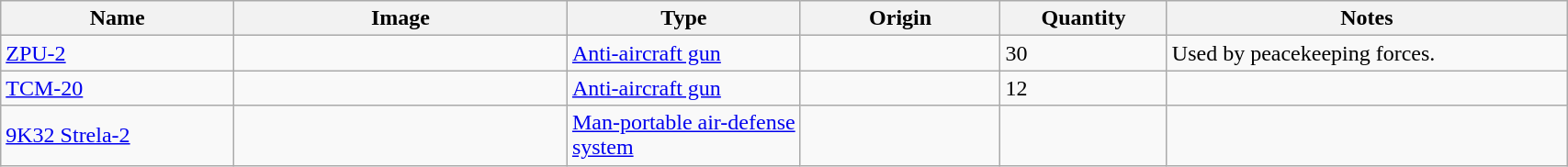<table class="wikitable" style="width:90%;">
<tr>
<th width=14%>Name</th>
<th width=20%>Image</th>
<th width=14%>Type</th>
<th width=12%>Origin</th>
<th width=10%>Quantity</th>
<th width=24%>Notes</th>
</tr>
<tr>
<td><a href='#'>ZPU-2</a></td>
<td></td>
<td><a href='#'>Anti-aircraft gun</a></td>
<td></td>
<td>30</td>
<td>Used by peacekeeping forces.</td>
</tr>
<tr>
<td><a href='#'>TCM-20</a></td>
<td></td>
<td><a href='#'>Anti-aircraft gun</a></td>
<td></td>
<td>12</td>
<td></td>
</tr>
<tr>
<td><a href='#'>9K32 Strela-2</a></td>
<td></td>
<td><a href='#'>Man-portable air-defense system</a></td>
<td></td>
<td></td>
<td></td>
</tr>
</table>
